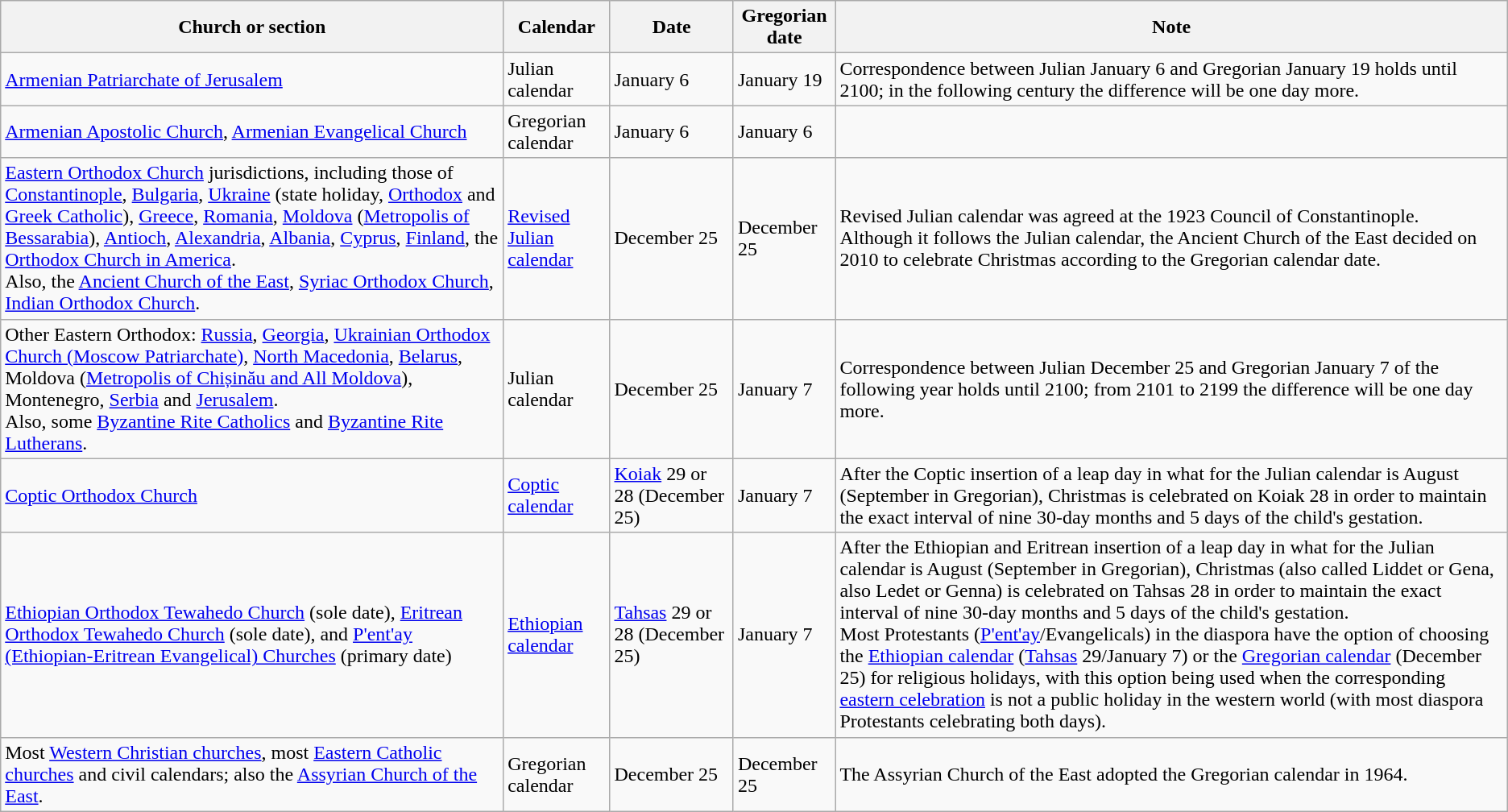<table class="wikitable">
<tr>
<th>Church or section</th>
<th>Calendar</th>
<th>Date</th>
<th>Gregorian date</th>
<th>Note</th>
</tr>
<tr>
<td><a href='#'>Armenian Patriarchate of Jerusalem</a></td>
<td>Julian calendar</td>
<td>January 6</td>
<td>January 19</td>
<td>Correspondence between Julian January 6 and Gregorian January 19 holds until 2100; in the following century the difference will be one day more.</td>
</tr>
<tr>
<td><a href='#'>Armenian Apostolic Church</a>, <a href='#'>Armenian Evangelical Church</a></td>
<td>Gregorian calendar</td>
<td>January 6</td>
<td>January 6</td>
<td></td>
</tr>
<tr>
<td><a href='#'>Eastern Orthodox Church</a> jurisdictions, including those of <a href='#'>Constantinople</a>, <a href='#'>Bulgaria</a>, <a href='#'>Ukraine</a> (state holiday, <a href='#'>Orthodox</a> and <a href='#'>Greek Catholic</a>), <a href='#'>Greece</a>, <a href='#'>Romania</a>, <a href='#'>Moldova</a> (<a href='#'>Metropolis of Bessarabia</a>), <a href='#'>Antioch</a>, <a href='#'>Alexandria</a>, <a href='#'>Albania</a>, <a href='#'>Cyprus</a>, <a href='#'>Finland</a>, the <a href='#'>Orthodox Church in America</a>.<br>Also, the <a href='#'>Ancient Church of the East</a>, <a href='#'>Syriac Orthodox Church</a>, <a href='#'>Indian Orthodox Church</a>.</td>
<td><a href='#'>Revised Julian calendar</a></td>
<td>December 25</td>
<td>December 25</td>
<td>Revised Julian calendar was agreed at the 1923 Council of Constantinople.<br>Although it follows the Julian calendar, the Ancient Church of the East decided on 2010 to celebrate Christmas according to the Gregorian calendar date.</td>
</tr>
<tr>
<td>Other Eastern Orthodox: <a href='#'>Russia</a>, <a href='#'>Georgia</a>, <a href='#'>Ukrainian Orthodox Church (Moscow Patriarchate)</a>, <a href='#'>North Macedonia</a>, <a href='#'>Belarus</a>, Moldova (<a href='#'>Metropolis of Chișinău and All Moldova</a>), Montenegro, <a href='#'>Serbia</a> and <a href='#'>Jerusalem</a>.<br>Also, some <a href='#'>Byzantine Rite Catholics</a> and <a href='#'>Byzantine Rite Lutherans</a>.</td>
<td>Julian calendar</td>
<td>December 25</td>
<td>January 7</td>
<td>Correspondence between Julian December 25 and Gregorian January 7 of the following year holds until 2100; from 2101 to 2199 the difference will be one day more.</td>
</tr>
<tr>
<td><a href='#'>Coptic Orthodox Church</a></td>
<td><a href='#'>Coptic calendar</a></td>
<td><a href='#'>Koiak</a> 29 or 28 (December 25)</td>
<td>January 7</td>
<td>After the Coptic insertion of a leap day in what for the Julian calendar is August (September in Gregorian), Christmas is celebrated on Koiak 28 in order to maintain the exact interval of nine 30-day months and 5 days of the child's gestation.</td>
</tr>
<tr id="Genna">
<td><a href='#'>Ethiopian Orthodox Tewahedo Church</a> (sole date), <a href='#'>Eritrean Orthodox Tewahedo Church</a> (sole date), and <a href='#'>P'ent'ay (Ethiopian-Eritrean Evangelical) Churches</a> (primary date)</td>
<td><a href='#'>Ethiopian calendar</a></td>
<td><a href='#'>Tahsas</a> 29 or 28 (December 25)</td>
<td>January 7</td>
<td>After the Ethiopian and Eritrean insertion of a leap day in what for the Julian calendar is August (September in Gregorian), Christmas (also called Liddet or Gena, also Ledet or Genna) is celebrated on Tahsas 28 in order to maintain the exact interval of nine 30-day months and 5 days of the child's gestation.<br>Most Protestants (<a href='#'>P'ent'ay</a>/Evangelicals) in the diaspora have the option of choosing the <a href='#'>Ethiopian calendar</a> (<a href='#'>Tahsas</a> 29/January 7) or the <a href='#'>Gregorian calendar</a> (December 25) for religious holidays, with this option being used when the corresponding <a href='#'>eastern celebration</a> is not a public holiday in the western world (with most diaspora Protestants celebrating both days).</td>
</tr>
<tr>
<td>Most <a href='#'>Western Christian churches</a>, most <a href='#'>Eastern Catholic churches</a> and civil calendars; also the <a href='#'>Assyrian Church of the East</a>.</td>
<td>Gregorian calendar</td>
<td>December 25</td>
<td>December 25</td>
<td>The Assyrian Church of the East adopted the Gregorian calendar in 1964.</td>
</tr>
</table>
